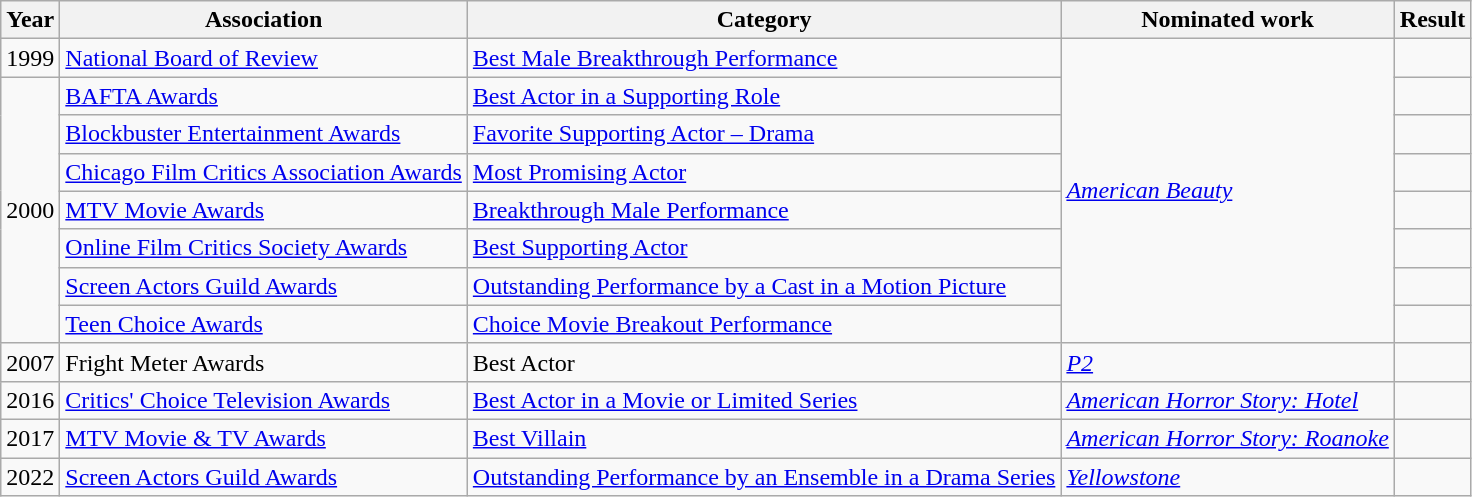<table class="wikitable sortable">
<tr>
<th>Year</th>
<th>Association</th>
<th>Category</th>
<th>Nominated work</th>
<th>Result</th>
</tr>
<tr>
<td>1999</td>
<td><a href='#'>National Board of Review</a></td>
<td><a href='#'>Best Male Breakthrough Performance</a></td>
<td rowspan="8"><em><a href='#'>American Beauty</a></em></td>
<td></td>
</tr>
<tr>
<td rowspan="7">2000</td>
<td><a href='#'>BAFTA Awards</a></td>
<td><a href='#'>Best Actor in a Supporting Role</a></td>
<td></td>
</tr>
<tr>
<td><a href='#'>Blockbuster Entertainment Awards</a></td>
<td><a href='#'>Favorite Supporting Actor – Drama</a></td>
<td></td>
</tr>
<tr>
<td><a href='#'>Chicago Film Critics Association Awards</a></td>
<td><a href='#'>Most Promising Actor</a></td>
<td></td>
</tr>
<tr>
<td><a href='#'>MTV Movie Awards</a></td>
<td><a href='#'>Breakthrough Male Performance</a></td>
<td></td>
</tr>
<tr>
<td><a href='#'>Online Film Critics Society Awards</a></td>
<td><a href='#'>Best Supporting Actor</a></td>
<td></td>
</tr>
<tr>
<td><a href='#'>Screen Actors Guild Awards</a></td>
<td><a href='#'>Outstanding Performance by a Cast in a Motion Picture</a></td>
<td></td>
</tr>
<tr>
<td><a href='#'>Teen Choice Awards</a></td>
<td><a href='#'>Choice Movie Breakout Performance</a></td>
<td></td>
</tr>
<tr>
<td>2007</td>
<td>Fright Meter Awards</td>
<td>Best Actor</td>
<td><em><a href='#'>P2</a></em></td>
<td></td>
</tr>
<tr>
<td>2016</td>
<td><a href='#'>Critics' Choice Television Awards</a></td>
<td><a href='#'>Best Actor in a Movie or Limited Series</a></td>
<td><em><a href='#'>American Horror Story: Hotel</a></em></td>
<td></td>
</tr>
<tr>
<td>2017</td>
<td><a href='#'>MTV Movie & TV Awards</a></td>
<td><a href='#'>Best Villain</a></td>
<td><em><a href='#'>American Horror Story: Roanoke</a></em></td>
<td></td>
</tr>
<tr>
<td>2022</td>
<td><a href='#'>Screen Actors Guild Awards</a></td>
<td><a href='#'>Outstanding Performance by an Ensemble in a Drama Series</a></td>
<td><em><a href='#'>Yellowstone</a></em></td>
<td></td>
</tr>
</table>
